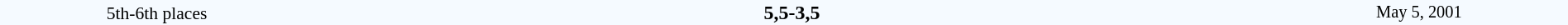<table style="width: 100%; background:#F5FAFF;" cellspacing="0">
<tr>
<td align=center rowspan=3 width=20% style=font-size:90%>5th-6th places</td>
</tr>
<tr>
<td width=24% align=right></td>
<td align=center width=13%><strong>5,5-3,5</strong></td>
<td width=24%></td>
<td style=font-size:85% rowspan=3 align=center>May 5, 2001</td>
</tr>
</table>
